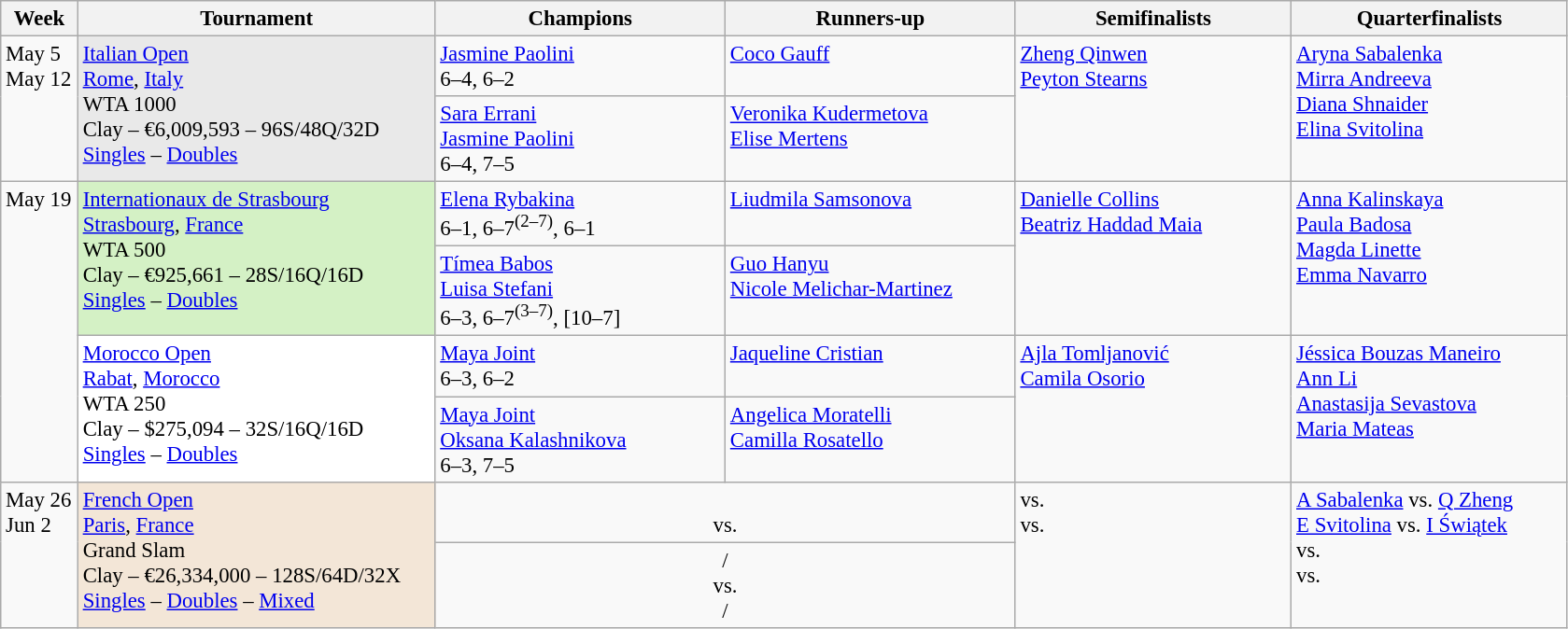<table class="wikitable" style=font-size:95%>
<tr>
<th style="width:48px;">Week</th>
<th style="width:248px;">Tournament</th>
<th style="width:200px;">Champions</th>
<th style="width:200px;">Runners-up</th>
<th style="width:190px;">Semifinalists</th>
<th style="width:190px;">Quarterfinalists</th>
</tr>
<tr style="vertical-align:top">
<td rowspan="2">May 5<br>May 12</td>
<td style="background:#e9e9e9;" rowspan="2"><a href='#'>Italian Open</a><br><a href='#'>Rome</a>, <a href='#'>Italy</a><br>WTA 1000<br>Clay – €6,009,593 – 96S/48Q/32D<br> <a href='#'>Singles</a> – <a href='#'>Doubles</a></td>
<td> <a href='#'>Jasmine Paolini</a> <br> 6–4, 6–2</td>
<td> <a href='#'>Coco Gauff</a></td>
<td rowspan=2> <a href='#'>Zheng Qinwen</a> <br> <a href='#'>Peyton Stearns</a></td>
<td rowspan=2> <a href='#'>Aryna Sabalenka</a><br> <a href='#'>Mirra Andreeva</a><br>  <a href='#'>Diana Shnaider</a><br> <a href='#'>Elina Svitolina</a></td>
</tr>
<tr style="vertical-align:top">
<td> <a href='#'>Sara Errani</a> <br>  <a href='#'>Jasmine Paolini</a> <br> 6–4, 7–5</td>
<td> <a href='#'>Veronika Kudermetova</a> <br>  <a href='#'>Elise Mertens</a></td>
</tr>
<tr style="vertical-align:top">
<td rowspan="4">May 19</td>
<td style="background:#D4F1C5;" rowspan="2"><a href='#'>Internationaux de Strasbourg</a><br><a href='#'>Strasbourg</a>, <a href='#'>France</a><br>WTA 500<br>Clay – €925,661 – 28S/16Q/16D<br><a href='#'>Singles</a> – <a href='#'>Doubles</a></td>
<td> <a href='#'>Elena Rybakina</a> <br> 6–1, 6–7<sup>(2–7)</sup>, 6–1</td>
<td> <a href='#'>Liudmila Samsonova</a></td>
<td rowspan="2"> <a href='#'>Danielle Collins</a> <br>  <a href='#'>Beatriz Haddad Maia</a></td>
<td rowspan="2">  <a href='#'>Anna Kalinskaya</a> <br>  <a href='#'>Paula Badosa</a> <br>  <a href='#'>Magda Linette</a> <br>  <a href='#'>Emma Navarro</a></td>
</tr>
<tr style="vertical-align:top">
<td> <a href='#'>Tímea Babos</a> <br>  <a href='#'>Luisa Stefani</a> <br> 6–3, 6–7<sup>(3–7)</sup>, [10–7]</td>
<td> <a href='#'>Guo Hanyu</a> <br>  <a href='#'>Nicole Melichar-Martinez</a></td>
</tr>
<tr style="vertical-align:top">
<td style="background:#fff;" rowspan="2"><a href='#'>Morocco Open</a><br><a href='#'>Rabat</a>, <a href='#'>Morocco</a><br>WTA 250<br>Clay – $275,094 – 32S/16Q/16D<br><a href='#'>Singles</a> – <a href='#'>Doubles</a></td>
<td> <a href='#'>Maya Joint</a> <br> 6–3, 6–2</td>
<td> <a href='#'>Jaqueline Cristian</a></td>
<td rowspan=2> <a href='#'>Ajla Tomljanović</a> <br>  <a href='#'>Camila Osorio</a></td>
<td rowspan="2"> <a href='#'>Jéssica Bouzas Maneiro</a> <br>  <a href='#'>Ann Li</a> <br>  <a href='#'>Anastasija Sevastova</a> <br>  <a href='#'>Maria Mateas</a></td>
</tr>
<tr style="vertical-align:top">
<td> <a href='#'>Maya Joint</a> <br>  <a href='#'>Oksana Kalashnikova</a> <br> 6–3, 7–5</td>
<td> <a href='#'>Angelica Moratelli</a> <br>  <a href='#'>Camilla Rosatello</a></td>
</tr>
<tr style="vertical-align:top">
<td rowspan="2">May 26<br>Jun 2</td>
<td style="background:#F3E6D7;" rowspan="2"><a href='#'>French Open</a><br><a href='#'>Paris</a>, <a href='#'>France</a><br>Grand Slam<br>Clay – €26,334,000 – 128S/64D/32X<br><a href='#'>Singles</a> – <a href='#'>Doubles</a> – <a href='#'>Mixed</a></td>
<td colspan="2" align=center> <br> vs. <br> </td>
<td rowspan="2"> vs.  <br>  vs. </td>
<td rowspan="2"> <a href='#'>A Sabalenka</a> vs.  <a href='#'>Q Zheng</a> <br>  <a href='#'>E Svitolina</a> vs.  <a href='#'>I Świątek</a> <br>  vs.  <br>  vs. </td>
</tr>
<tr style="vertical-align:top">
<td colspan="2" align=center> / <br>vs.<br> / </td>
</tr>
</table>
